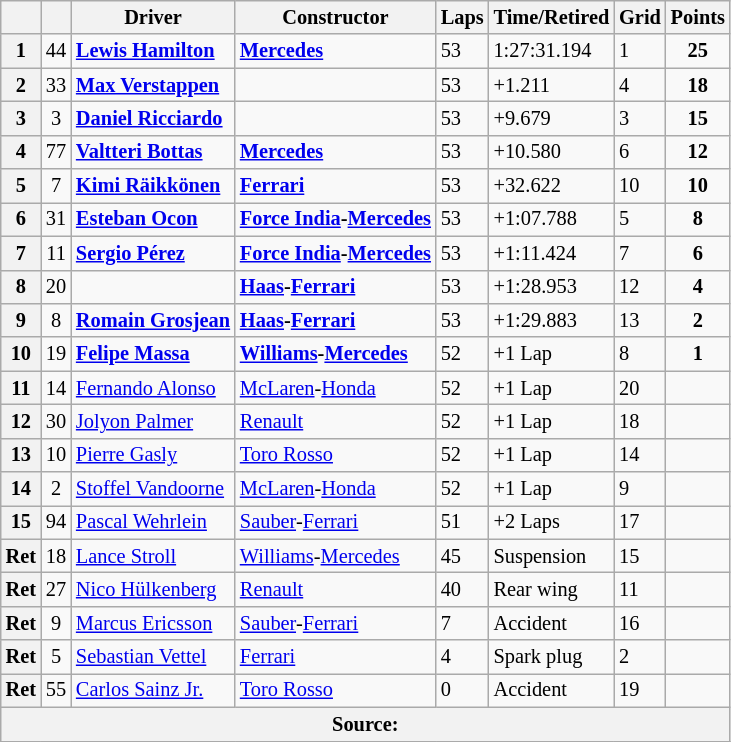<table class="wikitable" style="font-size: 85%;">
<tr>
<th></th>
<th></th>
<th>Driver</th>
<th>Constructor</th>
<th>Laps</th>
<th>Time/Retired</th>
<th>Grid</th>
<th>Points</th>
</tr>
<tr>
<th>1</th>
<td align="center">44</td>
<td> <strong><a href='#'>Lewis Hamilton</a></strong></td>
<td><strong><a href='#'>Mercedes</a></strong></td>
<td>53</td>
<td>1:27:31.194</td>
<td>1</td>
<td align="center"><strong>25</strong></td>
</tr>
<tr>
<th>2</th>
<td align="center">33</td>
<td> <strong><a href='#'>Max Verstappen</a></strong></td>
<td><strong></strong></td>
<td>53</td>
<td>+1.211</td>
<td>4</td>
<td align="center"><strong>18</strong></td>
</tr>
<tr>
<th>3</th>
<td align="center">3</td>
<td> <strong><a href='#'>Daniel Ricciardo</a></strong></td>
<td><strong></strong></td>
<td>53</td>
<td>+9.679</td>
<td>3</td>
<td align="center"><strong>15</strong></td>
</tr>
<tr>
<th>4</th>
<td align="center">77</td>
<td> <strong><a href='#'>Valtteri Bottas</a></strong></td>
<td><strong><a href='#'>Mercedes</a></strong></td>
<td>53</td>
<td>+10.580</td>
<td>6</td>
<td align="center"><strong>12</strong></td>
</tr>
<tr>
<th>5</th>
<td align="center">7</td>
<td> <strong><a href='#'>Kimi Räikkönen</a></strong></td>
<td><strong><a href='#'>Ferrari</a></strong></td>
<td>53</td>
<td>+32.622</td>
<td>10</td>
<td align="center"><strong>10</strong></td>
</tr>
<tr>
<th>6</th>
<td align="center">31</td>
<td> <strong><a href='#'>Esteban Ocon</a></strong></td>
<td><strong><a href='#'>Force India</a>-<a href='#'>Mercedes</a></strong></td>
<td>53</td>
<td>+1:07.788</td>
<td>5</td>
<td align="center"><strong>8</strong></td>
</tr>
<tr>
<th>7</th>
<td align="center">11</td>
<td> <strong><a href='#'>Sergio Pérez</a></strong></td>
<td><strong><a href='#'>Force India</a>-<a href='#'>Mercedes</a></strong></td>
<td>53</td>
<td>+1:11.424</td>
<td>7</td>
<td align="center"><strong>6</strong></td>
</tr>
<tr>
<th>8</th>
<td align="center">20</td>
<td></td>
<td><strong><a href='#'>Haas</a>-<a href='#'>Ferrari</a></strong></td>
<td>53</td>
<td>+1:28.953</td>
<td>12</td>
<td align="center"><strong>4</strong></td>
</tr>
<tr>
<th>9</th>
<td align="center">8</td>
<td> <strong><a href='#'>Romain Grosjean</a></strong></td>
<td><strong><a href='#'>Haas</a>-<a href='#'>Ferrari</a></strong></td>
<td>53</td>
<td>+1:29.883</td>
<td>13</td>
<td align="center"><strong>2</strong></td>
</tr>
<tr>
<th>10</th>
<td align="center">19</td>
<td> <strong><a href='#'>Felipe Massa</a></strong></td>
<td><strong><a href='#'>Williams</a>-<a href='#'>Mercedes</a></strong></td>
<td>52</td>
<td>+1 Lap</td>
<td>8</td>
<td align="center"><strong>1</strong></td>
</tr>
<tr>
<th>11</th>
<td align="center">14</td>
<td> <a href='#'>Fernando Alonso</a></td>
<td><a href='#'>McLaren</a>-<a href='#'>Honda</a></td>
<td>52</td>
<td>+1 Lap</td>
<td>20</td>
<td></td>
</tr>
<tr>
<th>12</th>
<td align="center">30</td>
<td> <a href='#'>Jolyon Palmer</a></td>
<td><a href='#'>Renault</a></td>
<td>52</td>
<td>+1 Lap</td>
<td>18</td>
<td></td>
</tr>
<tr>
<th>13</th>
<td align="center">10</td>
<td> <a href='#'>Pierre Gasly</a></td>
<td><a href='#'>Toro Rosso</a></td>
<td>52</td>
<td>+1 Lap</td>
<td>14</td>
<td></td>
</tr>
<tr>
<th>14</th>
<td align="center">2</td>
<td> <a href='#'>Stoffel Vandoorne</a></td>
<td><a href='#'>McLaren</a>-<a href='#'>Honda</a></td>
<td>52</td>
<td>+1 Lap</td>
<td>9</td>
<td></td>
</tr>
<tr>
<th>15</th>
<td align="center">94</td>
<td> <a href='#'>Pascal Wehrlein</a></td>
<td><a href='#'>Sauber</a>-<a href='#'>Ferrari</a></td>
<td>51</td>
<td>+2 Laps</td>
<td>17</td>
<td></td>
</tr>
<tr>
<th>Ret</th>
<td align="center">18</td>
<td> <a href='#'>Lance Stroll</a></td>
<td><a href='#'>Williams</a>-<a href='#'>Mercedes</a></td>
<td>45</td>
<td>Suspension</td>
<td>15</td>
<td></td>
</tr>
<tr>
<th>Ret</th>
<td align="center">27</td>
<td> <a href='#'>Nico Hülkenberg</a></td>
<td><a href='#'>Renault</a></td>
<td>40</td>
<td>Rear wing</td>
<td>11</td>
<td></td>
</tr>
<tr>
<th>Ret</th>
<td align="center">9</td>
<td> <a href='#'>Marcus Ericsson</a></td>
<td><a href='#'>Sauber</a>-<a href='#'>Ferrari</a></td>
<td>7</td>
<td>Accident</td>
<td>16</td>
<td></td>
</tr>
<tr>
<th>Ret</th>
<td align="center">5</td>
<td> <a href='#'>Sebastian Vettel</a></td>
<td><a href='#'>Ferrari</a></td>
<td>4</td>
<td>Spark plug</td>
<td>2</td>
<td></td>
</tr>
<tr>
<th>Ret</th>
<td align="center">55</td>
<td> <a href='#'>Carlos Sainz Jr.</a></td>
<td><a href='#'>Toro Rosso</a></td>
<td>0</td>
<td>Accident</td>
<td>19</td>
<td></td>
</tr>
<tr>
<th colspan="8">Source:</th>
</tr>
<tr>
</tr>
</table>
